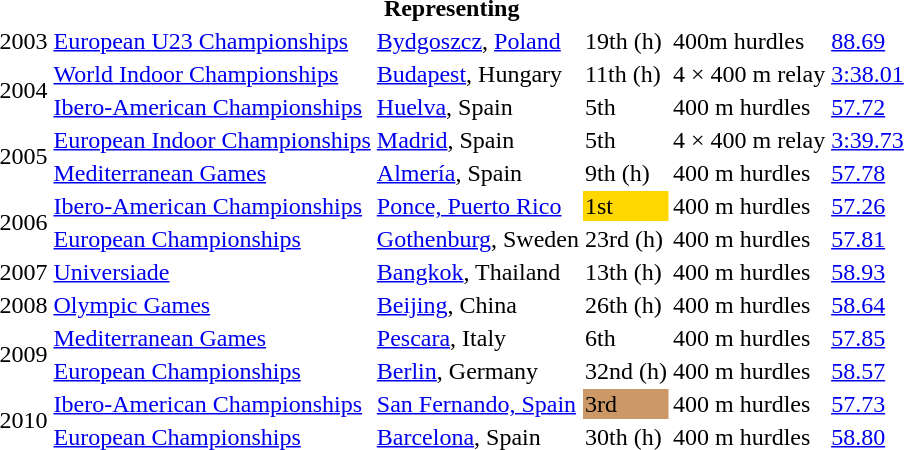<table>
<tr>
<th colspan="6">Representing </th>
</tr>
<tr>
<td>2003</td>
<td><a href='#'>European U23 Championships</a></td>
<td><a href='#'>Bydgoszcz</a>, <a href='#'>Poland</a></td>
<td>19th (h)</td>
<td>400m hurdles</td>
<td><a href='#'>88.69</a></td>
</tr>
<tr>
<td rowspan=2>2004</td>
<td><a href='#'>World Indoor Championships</a></td>
<td><a href='#'>Budapest</a>, Hungary</td>
<td>11th (h)</td>
<td>4 × 400 m relay</td>
<td><a href='#'>3:38.01</a></td>
</tr>
<tr>
<td><a href='#'>Ibero-American Championships</a></td>
<td><a href='#'>Huelva</a>, Spain</td>
<td>5th</td>
<td>400 m hurdles</td>
<td><a href='#'>57.72</a></td>
</tr>
<tr>
<td rowspan=2>2005</td>
<td><a href='#'>European Indoor Championships</a></td>
<td><a href='#'>Madrid</a>, Spain</td>
<td>5th</td>
<td>4 × 400 m relay</td>
<td><a href='#'>3:39.73</a></td>
</tr>
<tr>
<td><a href='#'>Mediterranean Games</a></td>
<td><a href='#'>Almería</a>, Spain</td>
<td>9th (h)</td>
<td>400 m hurdles</td>
<td><a href='#'>57.78</a></td>
</tr>
<tr>
<td rowspan=2>2006</td>
<td><a href='#'>Ibero-American Championships</a></td>
<td><a href='#'>Ponce, Puerto Rico</a></td>
<td bgcolor=gold>1st</td>
<td>400 m hurdles</td>
<td><a href='#'>57.26</a></td>
</tr>
<tr>
<td><a href='#'>European Championships</a></td>
<td><a href='#'>Gothenburg</a>, Sweden</td>
<td>23rd (h)</td>
<td>400 m hurdles</td>
<td><a href='#'>57.81</a></td>
</tr>
<tr>
<td>2007</td>
<td><a href='#'>Universiade</a></td>
<td><a href='#'>Bangkok</a>, Thailand</td>
<td>13th (h)</td>
<td>400 m hurdles</td>
<td><a href='#'>58.93</a></td>
</tr>
<tr>
<td>2008</td>
<td><a href='#'>Olympic Games</a></td>
<td><a href='#'>Beijing</a>, China</td>
<td>26th (h)</td>
<td>400 m hurdles</td>
<td><a href='#'>58.64</a></td>
</tr>
<tr>
<td rowspan=2>2009</td>
<td><a href='#'>Mediterranean Games</a></td>
<td><a href='#'>Pescara</a>, Italy</td>
<td>6th</td>
<td>400 m hurdles</td>
<td><a href='#'>57.85</a></td>
</tr>
<tr>
<td><a href='#'>European Championships</a></td>
<td><a href='#'>Berlin</a>, Germany</td>
<td>32nd (h)</td>
<td>400 m hurdles</td>
<td><a href='#'>58.57</a></td>
</tr>
<tr>
<td rowspan=2>2010</td>
<td><a href='#'>Ibero-American Championships</a></td>
<td><a href='#'>San Fernando, Spain</a></td>
<td bgcolor=cc9966>3rd</td>
<td>400 m hurdles</td>
<td><a href='#'>57.73</a></td>
</tr>
<tr>
<td><a href='#'>European Championships</a></td>
<td><a href='#'>Barcelona</a>, Spain</td>
<td>30th (h)</td>
<td>400 m hurdles</td>
<td><a href='#'>58.80</a></td>
</tr>
</table>
